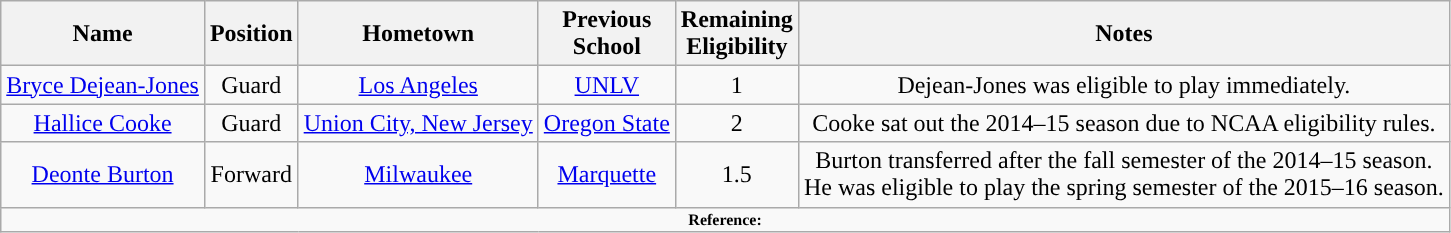<table class="wikitable" style="text-align: center">
<tr align=center>
<th>Name</th>
<th>Position</th>
<th>Hometown</th>
<th>Previous<br>School</th>
<th>Remaining<br>Eligibility</th>
<th>Notes</th>
</tr>
<tr>
<td><a href='#'>Bryce Dejean-Jones</a></td>
<td>Guard</td>
<td><a href='#'>Los Angeles</a></td>
<td><a href='#'>UNLV</a></td>
<td>1</td>
<td>Dejean-Jones was eligible to play immediately.</td>
</tr>
<tr>
<td><a href='#'>Hallice Cooke</a></td>
<td>Guard</td>
<td><a href='#'>Union City, New Jersey</a></td>
<td><a href='#'>Oregon State</a></td>
<td>2</td>
<td>Cooke sat out the 2014–15 season due to NCAA eligibility rules.</td>
</tr>
<tr>
<td><a href='#'>Deonte Burton</a></td>
<td>Forward</td>
<td><a href='#'>Milwaukee</a></td>
<td><a href='#'>Marquette</a></td>
<td>1.5</td>
<td>Burton transferred after the fall semester of the 2014–15 season.<br>He was eligible to play the spring semester of the 2015–16 season.</td>
</tr>
<tr>
<td colspan="6"  style="font-size:8pt; text-align:center;"><strong>Reference:</strong></td>
</tr>
</table>
